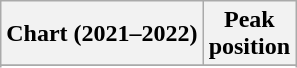<table class="wikitable sortable plainrowheaders">
<tr>
<th scope="col">Chart (2021–2022)</th>
<th scope="col">Peak<br>position</th>
</tr>
<tr>
</tr>
<tr>
</tr>
<tr>
</tr>
<tr>
</tr>
<tr>
</tr>
</table>
